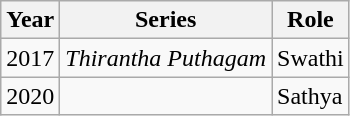<table class="wikitable">
<tr>
<th>Year</th>
<th>Series</th>
<th>Role</th>
</tr>
<tr>
<td rowspan=1>2017</td>
<td><em>Thirantha Puthagam</em></td>
<td>Swathi</td>
</tr>
<tr>
<td>2020</td>
<td><em></em></td>
<td>Sathya</td>
</tr>
</table>
